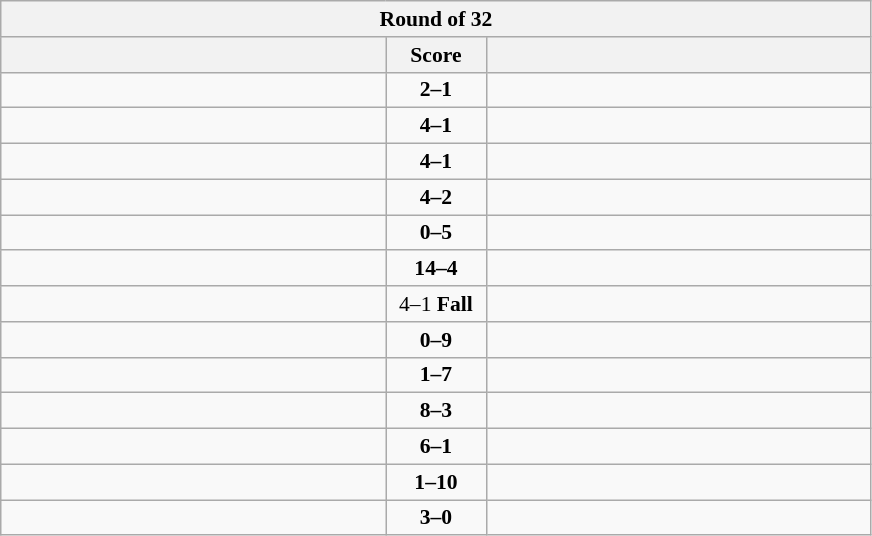<table class="wikitable" style="text-align: center; font-size:90% ">
<tr>
<th colspan=3>Round of 32</th>
</tr>
<tr>
<th align="right" width="250"></th>
<th width="60">Score</th>
<th align="left" width="250"></th>
</tr>
<tr>
<td align=left><strong></strong></td>
<td align=center><strong>2–1</strong></td>
<td align=left></td>
</tr>
<tr>
<td align=left><strong></strong></td>
<td align=center><strong>4–1</strong></td>
<td align=left></td>
</tr>
<tr>
<td align=left><strong></strong></td>
<td align=center><strong>4–1</strong></td>
<td align=left></td>
</tr>
<tr>
<td align=left><strong></strong></td>
<td align=center><strong>4–2</strong></td>
<td align=left></td>
</tr>
<tr>
<td align=left></td>
<td align=center><strong>0–5</strong></td>
<td align=left><strong></strong></td>
</tr>
<tr>
<td align=left><strong></strong></td>
<td align=center><strong>14–4</strong></td>
<td align=left></td>
</tr>
<tr>
<td align=left><strong></strong></td>
<td align=center>4–1 <strong>Fall</strong></td>
<td align=left></td>
</tr>
<tr>
<td align=left></td>
<td align=center><strong>0–9</strong></td>
<td align=left><strong></strong></td>
</tr>
<tr>
<td align=left></td>
<td align=center><strong>1–7</strong></td>
<td align=left><strong></strong></td>
</tr>
<tr>
<td align=left><strong></strong></td>
<td align=center><strong>8–3</strong></td>
<td align=left></td>
</tr>
<tr>
<td align=left><strong></strong></td>
<td align=center><strong>6–1</strong></td>
<td align=left></td>
</tr>
<tr>
<td align=left></td>
<td align=center><strong>1–10</strong></td>
<td align=left><strong></strong></td>
</tr>
<tr>
<td align=left><strong></strong></td>
<td align=center><strong>3–0</strong></td>
<td align=left></td>
</tr>
</table>
